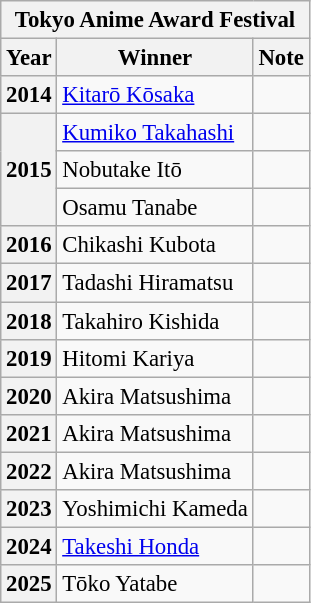<table class="wikitable" style="font-size: 95%;">
<tr>
<th colspan="3">Tokyo Anime Award Festival</th>
</tr>
<tr>
<th>Year</th>
<th>Winner</th>
<th>Note</th>
</tr>
<tr>
<th>2014</th>
<td><a href='#'>Kitarō Kōsaka</a></td>
<td></td>
</tr>
<tr>
<th rowspan="3">2015</th>
<td><a href='#'>Kumiko Takahashi</a></td>
<td></td>
</tr>
<tr>
<td>Nobutake Itō</td>
<td></td>
</tr>
<tr>
<td>Osamu Tanabe</td>
<td></td>
</tr>
<tr>
<th>2016</th>
<td>Chikashi Kubota</td>
<td></td>
</tr>
<tr>
<th>2017</th>
<td>Tadashi Hiramatsu </td>
<td></td>
</tr>
<tr>
<th>2018</th>
<td>Takahiro Kishida</td>
<td></td>
</tr>
<tr>
<th>2019</th>
<td>Hitomi Kariya</td>
<td></td>
</tr>
<tr>
<th>2020</th>
<td>Akira Matsushima</td>
<td></td>
</tr>
<tr>
<th>2021</th>
<td>Akira Matsushima</td>
<td></td>
</tr>
<tr>
<th>2022</th>
<td>Akira Matsushima</td>
<td></td>
</tr>
<tr>
<th>2023</th>
<td>Yoshimichi Kameda</td>
<td></td>
</tr>
<tr>
<th>2024</th>
<td><a href='#'>Takeshi Honda</a></td>
<td></td>
</tr>
<tr>
<th>2025</th>
<td>Tōko Yatabe</td>
<td></td>
</tr>
</table>
